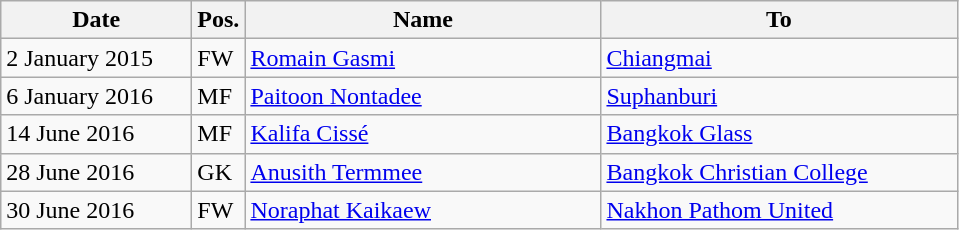<table class="wikitable">
<tr>
<th width="120">Date</th>
<th>Pos.</th>
<th width="230">Name</th>
<th width="230">To</th>
</tr>
<tr>
<td>2 January 2015</td>
<td>FW</td>
<td> <a href='#'>Romain Gasmi</a></td>
<td> <a href='#'>Chiangmai</a></td>
</tr>
<tr>
<td>6 January 2016</td>
<td>MF</td>
<td> <a href='#'>Paitoon Nontadee</a></td>
<td> <a href='#'>Suphanburi</a></td>
</tr>
<tr>
<td>14 June 2016</td>
<td>MF</td>
<td> <a href='#'>Kalifa Cissé</a></td>
<td> <a href='#'>Bangkok Glass</a></td>
</tr>
<tr>
<td>28 June 2016</td>
<td>GK</td>
<td> <a href='#'>Anusith Termmee</a></td>
<td> <a href='#'>Bangkok Christian College</a></td>
</tr>
<tr>
<td>30 June 2016</td>
<td>FW</td>
<td> <a href='#'>Noraphat Kaikaew</a></td>
<td> <a href='#'>Nakhon Pathom United</a></td>
</tr>
</table>
